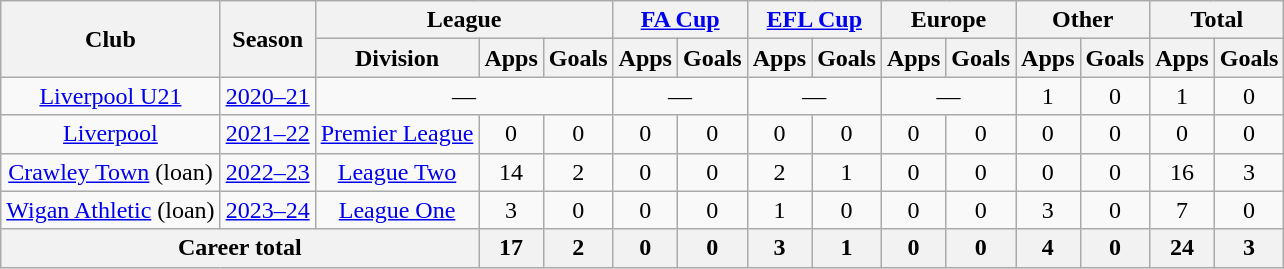<table class="wikitable" style="text-align: center;">
<tr>
<th rowspan=2>Club</th>
<th rowspan=2>Season</th>
<th colspan=3>League</th>
<th colspan=2><a href='#'>FA Cup</a></th>
<th colspan=2><a href='#'>EFL Cup</a></th>
<th colspan=2>Europe</th>
<th colspan=2>Other</th>
<th colspan=2>Total</th>
</tr>
<tr>
<th>Division</th>
<th>Apps</th>
<th>Goals</th>
<th>Apps</th>
<th>Goals</th>
<th>Apps</th>
<th>Goals</th>
<th>Apps</th>
<th>Goals</th>
<th>Apps</th>
<th>Goals</th>
<th>Apps</th>
<th>Goals</th>
</tr>
<tr>
<td><a href='#'>Liverpool U21</a></td>
<td><a href='#'>2020–21</a></td>
<td colspan=3>—</td>
<td colspan=2>—</td>
<td colspan=2>—</td>
<td colspan=2>—</td>
<td>1</td>
<td>0</td>
<td>1</td>
<td>0</td>
</tr>
<tr>
<td><a href='#'>Liverpool</a></td>
<td><a href='#'>2021–22</a></td>
<td><a href='#'>Premier League</a></td>
<td>0</td>
<td>0</td>
<td>0</td>
<td>0</td>
<td>0</td>
<td>0</td>
<td>0</td>
<td>0</td>
<td>0</td>
<td>0</td>
<td>0</td>
<td>0</td>
</tr>
<tr>
<td><a href='#'>Crawley Town</a> (loan)</td>
<td><a href='#'>2022–23</a></td>
<td><a href='#'>League Two</a></td>
<td>14</td>
<td>2</td>
<td>0</td>
<td>0</td>
<td>2</td>
<td>1</td>
<td>0</td>
<td>0</td>
<td>0</td>
<td>0</td>
<td>16</td>
<td>3</td>
</tr>
<tr>
<td><a href='#'>Wigan Athletic</a> (loan)</td>
<td><a href='#'>2023–24</a></td>
<td><a href='#'>League One</a></td>
<td>3</td>
<td>0</td>
<td>0</td>
<td>0</td>
<td>1</td>
<td>0</td>
<td>0</td>
<td>0</td>
<td>3</td>
<td>0</td>
<td>7</td>
<td>0</td>
</tr>
<tr>
<th colspan=3>Career total</th>
<th>17</th>
<th>2</th>
<th>0</th>
<th>0</th>
<th>3</th>
<th>1</th>
<th>0</th>
<th>0</th>
<th>4</th>
<th>0</th>
<th>24</th>
<th>3</th>
</tr>
</table>
